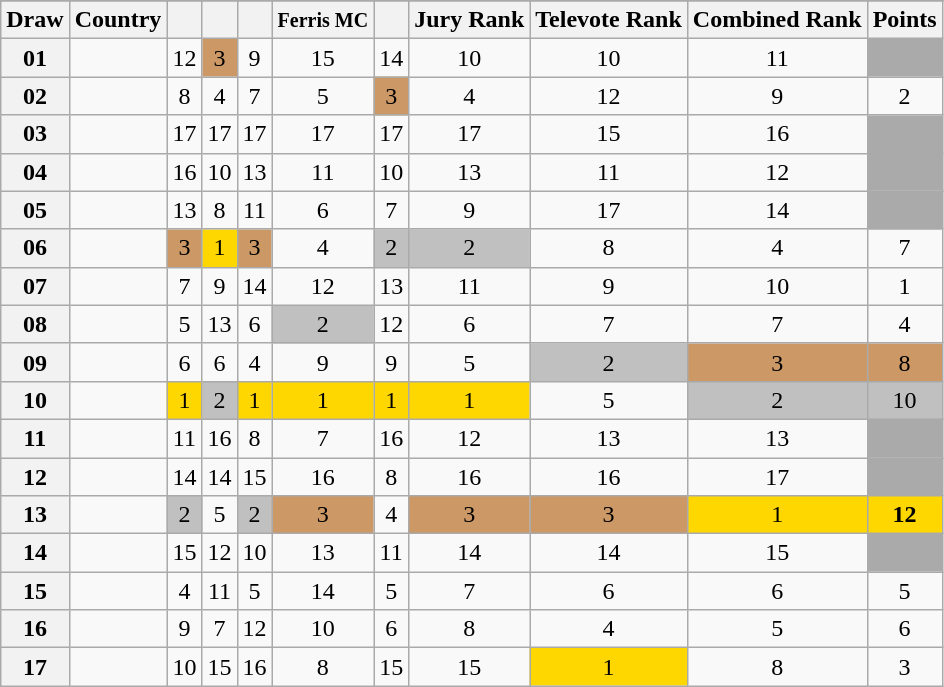<table class="sortable wikitable collapsible plainrowheaders" style="text-align:center;">
<tr>
</tr>
<tr>
<th scope="col">Draw</th>
<th scope="col">Country</th>
<th scope="col"><small></small></th>
<th scope="col"><small></small></th>
<th scope="col"><small></small></th>
<th scope="col"><small>Ferris MC</small></th>
<th scope="col"><small></small></th>
<th scope="col">Jury Rank</th>
<th scope="col">Televote Rank</th>
<th scope="col">Combined Rank</th>
<th scope="col">Points</th>
</tr>
<tr>
<th scope="row" style="text-align:center;">01</th>
<td style="text-align:left;"></td>
<td>12</td>
<td style="background:#CC9966;">3</td>
<td>9</td>
<td>15</td>
<td>14</td>
<td>10</td>
<td>10</td>
<td>11</td>
<td style="background:#AAAAAA;"></td>
</tr>
<tr>
<th scope="row" style="text-align:center;">02</th>
<td style="text-align:left;"></td>
<td>8</td>
<td>4</td>
<td>7</td>
<td>5</td>
<td style="background:#CC9966;">3</td>
<td>4</td>
<td>12</td>
<td>9</td>
<td>2</td>
</tr>
<tr>
<th scope="row" style="text-align:center;">03</th>
<td style="text-align:left;"></td>
<td>17</td>
<td>17</td>
<td>17</td>
<td>17</td>
<td>17</td>
<td>17</td>
<td>15</td>
<td>16</td>
<td style="background:#AAAAAA;"></td>
</tr>
<tr>
<th scope="row" style="text-align:center;">04</th>
<td style="text-align:left;"></td>
<td>16</td>
<td>10</td>
<td>13</td>
<td>11</td>
<td>10</td>
<td>13</td>
<td>11</td>
<td>12</td>
<td style="background:#AAAAAA;"></td>
</tr>
<tr>
<th scope="row" style="text-align:center;">05</th>
<td style="text-align:left;"></td>
<td>13</td>
<td>8</td>
<td>11</td>
<td>6</td>
<td>7</td>
<td>9</td>
<td>17</td>
<td>14</td>
<td style="background:#AAAAAA;"></td>
</tr>
<tr>
<th scope="row" style="text-align:center;">06</th>
<td style="text-align:left;"></td>
<td style="background:#CC9966;">3</td>
<td style="background:gold;">1</td>
<td style="background:#CC9966;">3</td>
<td>4</td>
<td style="background:silver;">2</td>
<td style="background:silver;">2</td>
<td>8</td>
<td>4</td>
<td>7</td>
</tr>
<tr>
<th scope="row" style="text-align:center;">07</th>
<td style="text-align:left;"></td>
<td>7</td>
<td>9</td>
<td>14</td>
<td>12</td>
<td>13</td>
<td>11</td>
<td>9</td>
<td>10</td>
<td>1</td>
</tr>
<tr>
<th scope="row" style="text-align:center;">08</th>
<td style="text-align:left;"></td>
<td>5</td>
<td>13</td>
<td>6</td>
<td style="background:silver;">2</td>
<td>12</td>
<td>6</td>
<td>7</td>
<td>7</td>
<td>4</td>
</tr>
<tr>
<th scope="row" style="text-align:center;">09</th>
<td style="text-align:left;"></td>
<td>6</td>
<td>6</td>
<td>4</td>
<td>9</td>
<td>9</td>
<td>5</td>
<td style="background:silver;">2</td>
<td style="background:#CC9966;">3</td>
<td style="background:#CC9966;">8</td>
</tr>
<tr>
<th scope="row" style="text-align:center;">10</th>
<td style="text-align:left;"></td>
<td style="background:gold;">1</td>
<td style="background:silver;">2</td>
<td style="background:gold;">1</td>
<td style="background:gold;">1</td>
<td style="background:gold;">1</td>
<td style="background:gold;">1</td>
<td>5</td>
<td style="background:silver;">2</td>
<td style="background:silver;">10</td>
</tr>
<tr>
<th scope="row" style="text-align:center;">11</th>
<td style="text-align:left;"></td>
<td>11</td>
<td>16</td>
<td>8</td>
<td>7</td>
<td>16</td>
<td>12</td>
<td>13</td>
<td>13</td>
<td style="background:#AAAAAA;"></td>
</tr>
<tr>
<th scope="row" style="text-align:center;">12</th>
<td style="text-align:left;"></td>
<td>14</td>
<td>14</td>
<td>15</td>
<td>16</td>
<td>8</td>
<td>16</td>
<td>16</td>
<td>17</td>
<td style="background:#AAAAAA;"></td>
</tr>
<tr>
<th scope="row" style="text-align:center;">13</th>
<td style="text-align:left;"></td>
<td style="background:silver;">2</td>
<td>5</td>
<td style="background:silver;">2</td>
<td style="background:#CC9966;">3</td>
<td>4</td>
<td style="background:#CC9966;">3</td>
<td style="background:#CC9966;">3</td>
<td style="background:gold;">1</td>
<td style="background:gold;"><strong>12</strong></td>
</tr>
<tr>
<th scope="row" style="text-align:center;">14</th>
<td style="text-align:left;"></td>
<td>15</td>
<td>12</td>
<td>10</td>
<td>13</td>
<td>11</td>
<td>14</td>
<td>14</td>
<td>15</td>
<td style="background:#AAAAAA;"></td>
</tr>
<tr>
<th scope="row" style="text-align:center;">15</th>
<td style="text-align:left;"></td>
<td>4</td>
<td>11</td>
<td>5</td>
<td>14</td>
<td>5</td>
<td>7</td>
<td>6</td>
<td>6</td>
<td>5</td>
</tr>
<tr>
<th scope="row" style="text-align:center;">16</th>
<td style="text-align:left;"></td>
<td>9</td>
<td>7</td>
<td>12</td>
<td>10</td>
<td>6</td>
<td>8</td>
<td>4</td>
<td>5</td>
<td>6</td>
</tr>
<tr>
<th scope="row" style="text-align:center;">17</th>
<td style="text-align:left;"></td>
<td>10</td>
<td>15</td>
<td>16</td>
<td>8</td>
<td>15</td>
<td>15</td>
<td style="background:gold;">1</td>
<td>8</td>
<td>3</td>
</tr>
</table>
